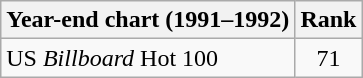<table class="wikitable">
<tr>
<th align="left">Year-end chart (1991–1992)</th>
<th style="text-align:center;">Rank</th>
</tr>
<tr>
<td>US <em>Billboard</em> Hot 100</td>
<td style="text-align:center;">71</td>
</tr>
</table>
